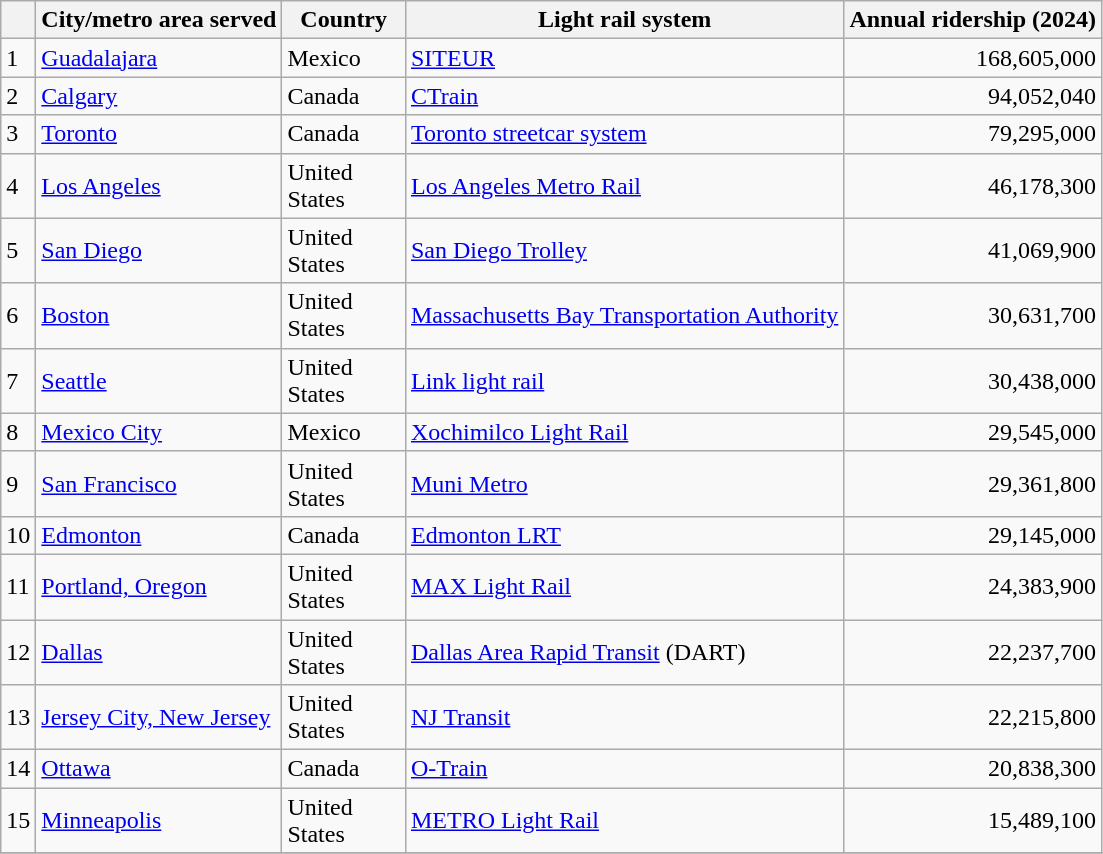<table class="wikitable sortable">
<tr>
<th></th>
<th>City/metro area served</th>
<th width="75px">Country</th>
<th>Light rail system</th>
<th>Annual ridership (2024)</th>
</tr>
<tr>
<td>1</td>
<td><a href='#'>Guadalajara</a></td>
<td>Mexico</td>
<td><a href='#'>SITEUR</a></td>
<td style="text-align: right;">168,605,000</td>
</tr>
<tr>
<td>2</td>
<td><a href='#'>Calgary</a></td>
<td>Canada</td>
<td><a href='#'>CTrain</a></td>
<td style="text-align: right;">94,052,040</td>
</tr>
<tr>
<td>3</td>
<td><a href='#'>Toronto</a></td>
<td>Canada</td>
<td><a href='#'>Toronto streetcar system</a></td>
<td style="text-align: right;">79,295,000</td>
</tr>
<tr>
<td>4</td>
<td><a href='#'>Los Angeles</a></td>
<td>United States</td>
<td><a href='#'>Los Angeles Metro Rail</a></td>
<td style="text-align: right;">46,178,300</td>
</tr>
<tr>
<td>5</td>
<td><a href='#'>San Diego</a></td>
<td>United States</td>
<td><a href='#'>San Diego Trolley</a></td>
<td style="text-align: right;">41,069,900</td>
</tr>
<tr>
<td>6</td>
<td><a href='#'>Boston</a></td>
<td>United States</td>
<td><a href='#'>Massachusetts Bay Transportation Authority</a></td>
<td style="text-align: right;">30,631,700</td>
</tr>
<tr>
<td>7</td>
<td><a href='#'>Seattle</a></td>
<td>United States</td>
<td><a href='#'>Link light rail</a></td>
<td style="text-align: right;">30,438,000</td>
</tr>
<tr>
<td>8</td>
<td><a href='#'>Mexico City</a></td>
<td>Mexico</td>
<td><a href='#'>Xochimilco Light Rail</a></td>
<td style="text-align: right;">29,545,000</td>
</tr>
<tr>
<td>9</td>
<td><a href='#'>San Francisco</a></td>
<td>United States</td>
<td><a href='#'>Muni Metro</a></td>
<td style="text-align: right;">29,361,800</td>
</tr>
<tr>
<td>10</td>
<td><a href='#'>Edmonton</a></td>
<td>Canada</td>
<td><a href='#'>Edmonton LRT</a></td>
<td style="text-align: right;">29,145,000</td>
</tr>
<tr>
<td>11</td>
<td><a href='#'>Portland, Oregon</a></td>
<td>United States</td>
<td><a href='#'>MAX Light Rail</a></td>
<td style="text-align: right;">24,383,900</td>
</tr>
<tr>
<td>12</td>
<td><a href='#'>Dallas</a></td>
<td>United States</td>
<td><a href='#'>Dallas Area Rapid Transit</a> (DART)</td>
<td style="text-align: right;">22,237,700</td>
</tr>
<tr>
<td>13</td>
<td><a href='#'>Jersey City, New Jersey</a></td>
<td>United States</td>
<td><a href='#'>NJ Transit</a></td>
<td style="text-align: right;">22,215,800</td>
</tr>
<tr>
<td>14</td>
<td><a href='#'>Ottawa</a></td>
<td>Canada</td>
<td><a href='#'>O-Train</a></td>
<td style="text-align: right;">20,838,300</td>
</tr>
<tr>
<td>15</td>
<td><a href='#'>Minneapolis</a></td>
<td>United States</td>
<td><a href='#'>METRO Light Rail</a></td>
<td style="text-align: right;">15,489,100</td>
</tr>
<tr>
</tr>
</table>
